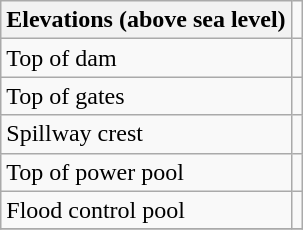<table class="wikitable">
<tr>
<th>Elevations (above sea level)</th>
</tr>
<tr>
<td>Top of dam</td>
<td></td>
</tr>
<tr>
<td>Top of gates</td>
<td></td>
</tr>
<tr>
<td>Spillway crest</td>
<td></td>
</tr>
<tr>
<td>Top of power pool</td>
<td></td>
</tr>
<tr>
<td>Flood control pool</td>
<td></td>
</tr>
<tr>
</tr>
</table>
